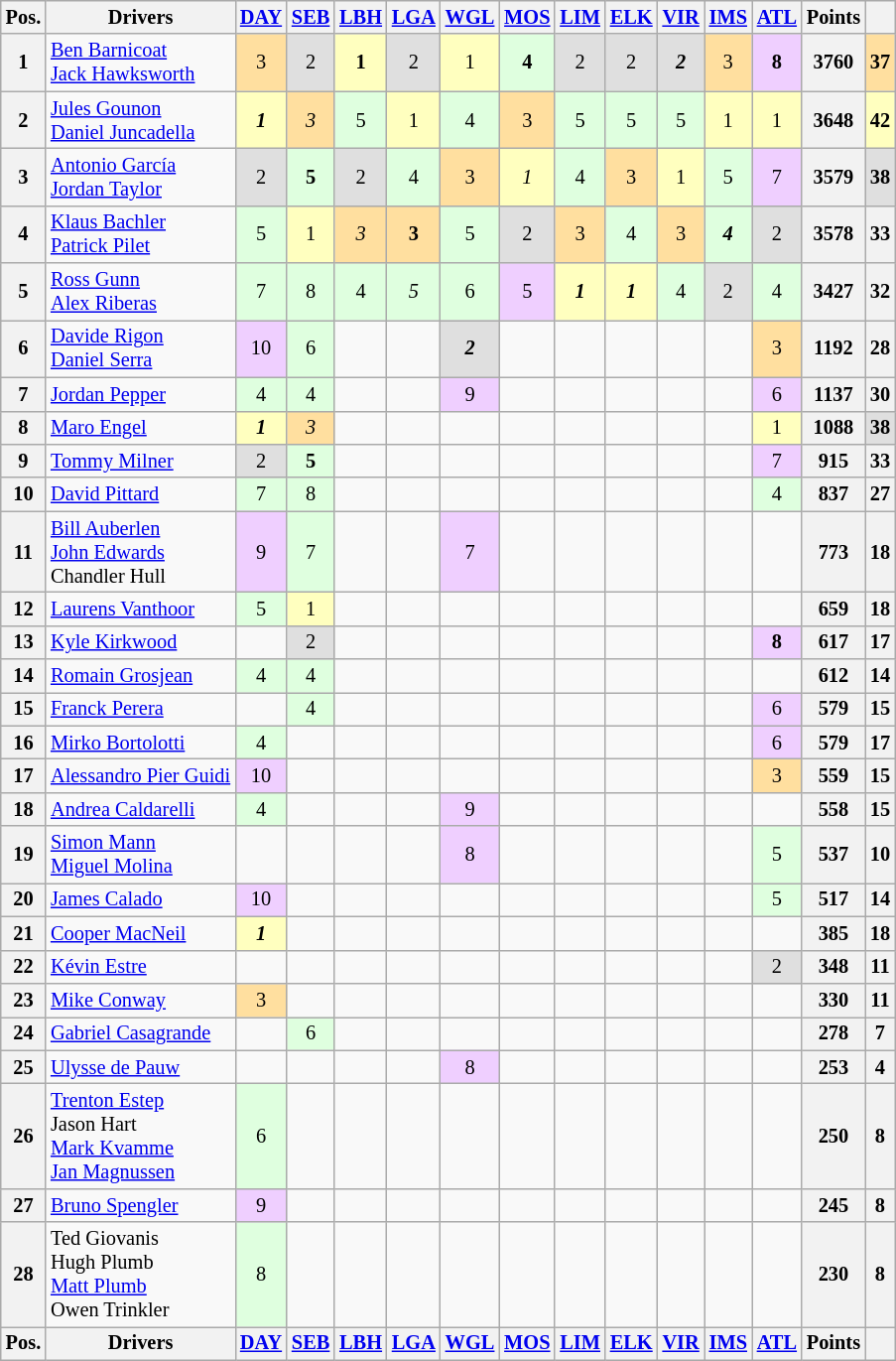<table class="wikitable" style="font-size:85%;">
<tr>
<th>Pos.</th>
<th>Drivers</th>
<th><a href='#'>DAY</a></th>
<th><a href='#'>SEB</a></th>
<th><a href='#'>LBH</a></th>
<th><a href='#'>LGA</a></th>
<th><a href='#'>WGL</a></th>
<th><a href='#'>MOS</a></th>
<th><a href='#'>LIM</a></th>
<th><a href='#'>ELK</a></th>
<th><a href='#'>VIR</a></th>
<th><a href='#'>IMS</a></th>
<th><a href='#'>ATL</a></th>
<th>Points</th>
<th></th>
</tr>
<tr>
<th>1</th>
<td> <a href='#'>Ben Barnicoat</a><br> <a href='#'>Jack Hawksworth</a></td>
<td style="background:#ffdf9f;" align="center">3</td>
<td style="background:#dfdfdf;" align="center">2</td>
<td style="background:#ffffbf;" align="center"><strong>1</strong></td>
<td style="background:#dfdfdf;" align="center">2</td>
<td style="background:#ffffbf;" align="center">1</td>
<td style="background:#dfffdf;" align="center"><strong>4</strong></td>
<td style="background:#dfdfdf;" align="center">2</td>
<td style="background:#dfdfdf;" align="center">2</td>
<td style="background:#dfdfdf;" align="center"><strong><em>2</em></strong></td>
<td style="background:#ffdf9f;" align="center">3</td>
<td style="background:#efcfff;" align="center"><strong>8</strong></td>
<th>3760</th>
<th style="background:#ffdf9f;">37</th>
</tr>
<tr>
<th>2</th>
<td> <a href='#'>Jules Gounon</a><br> <a href='#'>Daniel Juncadella</a></td>
<td style="background:#ffffbf;" align="center"><strong><em>1</em></strong></td>
<td style="background:#ffdf9f;" align="center"><em>3</em></td>
<td style="background:#dfffdf;" align="center">5</td>
<td style="background:#ffffbf;" align="center">1</td>
<td style="background:#dfffdf;" align="center">4</td>
<td style="background:#ffdf9f;" align="center">3</td>
<td style="background:#dfffdf;" align="center">5</td>
<td style="background:#dfffdf;" align="center">5</td>
<td style="background:#dfffdf;" align="center">5</td>
<td style="background:#ffffbf;" align="center">1</td>
<td style="background:#ffffbf;" align="center">1</td>
<th>3648</th>
<th style="background:#ffffbf;">42</th>
</tr>
<tr>
<th>3</th>
<td> <a href='#'>Antonio García</a><br> <a href='#'>Jordan Taylor</a></td>
<td style="background:#dfdfdf;" align="center">2</td>
<td style="background:#dfffdf;" align="center"><strong>5</strong></td>
<td style="background:#dfdfdf;" align="center">2</td>
<td style="background:#dfffdf;" align="center">4</td>
<td style="background:#ffdf9f;" align="center">3</td>
<td style="background:#ffffbf;" align="center"><em>1</em></td>
<td style="background:#dfffdf;" align="center">4</td>
<td style="background:#ffdf9f;" align="center">3</td>
<td style="background:#ffffbf;" align="center">1</td>
<td style="background:#dfffdf;" align="center">5</td>
<td style="background:#efcfff;" align="center">7</td>
<th>3579</th>
<th style="background:#dfdfdf;">38</th>
</tr>
<tr>
<th>4</th>
<td> <a href='#'>Klaus Bachler</a><br> <a href='#'>Patrick Pilet</a></td>
<td style="background:#dfffdf;" align="center">5</td>
<td style="background:#ffffbf;" align="center">1</td>
<td style="background:#ffdf9f;" align="center"><em>3</em></td>
<td style="background:#ffdf9f;" align="center"><strong>3</strong></td>
<td style="background:#dfffdf;" align="center">5</td>
<td style="background:#dfdfdf;" align="center">2</td>
<td style="background:#ffdf9f;" align="center">3</td>
<td style="background:#dfffdf;" align="center">4</td>
<td style="background:#ffdf9f;" align="center">3</td>
<td style="background:#dfffdf;" align="center"><strong><em>4</em></strong></td>
<td style="background:#dfdfdf;" align="center">2</td>
<th>3578</th>
<th>33</th>
</tr>
<tr>
<th>5</th>
<td> <a href='#'>Ross Gunn</a><br> <a href='#'>Alex Riberas</a></td>
<td style="background:#dfffdf;" align="center">7</td>
<td style="background:#dfffdf;" align="center">8</td>
<td style="background:#dfffdf;" align="center">4</td>
<td style="background:#dfffdf;" align="center"><em>5</em></td>
<td style="background:#dfffdf;" align="center">6</td>
<td style="background:#efcfff;" align="center">5</td>
<td style="background:#ffffbf;" align="center"><strong><em>1</em></strong></td>
<td style="background:#ffffbf;" align="center"><strong><em>1</em></strong></td>
<td style="background:#dfffdf;" align="center">4</td>
<td style="background:#dfdfdf;" align="center">2</td>
<td style="background:#dfffdf;" align="center">4</td>
<th>3427</th>
<th>32</th>
</tr>
<tr>
<th>6</th>
<td> <a href='#'>Davide Rigon</a><br> <a href='#'>Daniel Serra</a></td>
<td style="background:#efcfff;" align="center">10</td>
<td style="background:#dfffdf;" align="center">6</td>
<td></td>
<td></td>
<td style="background:#dfdfdf;" align="center"><strong><em>2</em></strong></td>
<td></td>
<td></td>
<td></td>
<td></td>
<td></td>
<td style="background:#ffdf9f;" align="center">3</td>
<th>1192</th>
<th>28</th>
</tr>
<tr>
<th>7</th>
<td> <a href='#'>Jordan Pepper</a></td>
<td style="background:#dfffdf;" align="center">4</td>
<td style="background:#dfffdf;" align="center">4</td>
<td></td>
<td></td>
<td style="background:#efcfff;" align="center">9</td>
<td></td>
<td></td>
<td></td>
<td></td>
<td></td>
<td style="background:#efcfff;" align="center">6</td>
<th>1137</th>
<th>30</th>
</tr>
<tr>
<th>8</th>
<td> <a href='#'>Maro Engel</a></td>
<td style="background:#ffffbf;" align="center"><strong><em>1</em></strong></td>
<td style="background:#ffdf9f;" align="center"><em>3</em></td>
<td></td>
<td></td>
<td></td>
<td></td>
<td></td>
<td></td>
<td></td>
<td></td>
<td style="background:#ffffbf;" align="center">1</td>
<th>1088</th>
<th style="background:#dfdfdf;">38</th>
</tr>
<tr>
<th>9</th>
<td> <a href='#'>Tommy Milner</a></td>
<td style="background:#dfdfdf;" align="center">2</td>
<td style="background:#dfffdf;" align="center"><strong>5</strong></td>
<td></td>
<td></td>
<td></td>
<td></td>
<td></td>
<td></td>
<td></td>
<td></td>
<td style="background:#efcfff;" align="center">7</td>
<th>915</th>
<th>33</th>
</tr>
<tr>
<th>10</th>
<td> <a href='#'>David Pittard</a></td>
<td style="background:#dfffdf;" align="center">7</td>
<td style="background:#dfffdf;" align="center">8</td>
<td></td>
<td></td>
<td></td>
<td></td>
<td></td>
<td></td>
<td></td>
<td></td>
<td style="background:#dfffdf;" align="center">4</td>
<th>837</th>
<th>27</th>
</tr>
<tr>
<th>11</th>
<td> <a href='#'>Bill Auberlen</a><br> <a href='#'>John Edwards</a><br> Chandler Hull</td>
<td style="background:#efcfff;" align="center">9</td>
<td style="background:#dfffdf;" align="center">7</td>
<td></td>
<td></td>
<td style="background:#efcfff;" align="center">7</td>
<td></td>
<td></td>
<td></td>
<td></td>
<td></td>
<td></td>
<th>773</th>
<th>18</th>
</tr>
<tr>
<th>12</th>
<td> <a href='#'>Laurens Vanthoor</a></td>
<td style="background:#dfffdf;" align="center">5</td>
<td style="background:#ffffbf;" align="center">1</td>
<td></td>
<td></td>
<td></td>
<td></td>
<td></td>
<td></td>
<td></td>
<td></td>
<td></td>
<th>659</th>
<th>18</th>
</tr>
<tr>
<th>13</th>
<td> <a href='#'>Kyle Kirkwood</a></td>
<td></td>
<td style="background:#dfdfdf;" align="center">2</td>
<td></td>
<td></td>
<td></td>
<td></td>
<td></td>
<td></td>
<td></td>
<td></td>
<td style="background:#efcfff;" align="center"><strong>8</strong></td>
<th>617</th>
<th>17</th>
</tr>
<tr>
<th>14</th>
<td> <a href='#'>Romain Grosjean</a></td>
<td style="background:#dfffdf;" align="center">4</td>
<td style="background:#dfffdf;" align="center">4</td>
<td></td>
<td></td>
<td></td>
<td></td>
<td></td>
<td></td>
<td></td>
<td></td>
<td></td>
<th>612</th>
<th>14</th>
</tr>
<tr>
<th>15</th>
<td> <a href='#'>Franck Perera</a></td>
<td></td>
<td style="background:#dfffdf;" align="center">4</td>
<td></td>
<td></td>
<td></td>
<td></td>
<td></td>
<td></td>
<td></td>
<td></td>
<td style="background:#efcfff;" align="center">6</td>
<th>579</th>
<th>15</th>
</tr>
<tr>
<th>16</th>
<td> <a href='#'>Mirko Bortolotti</a></td>
<td style="background:#dfffdf;" align="center">4</td>
<td></td>
<td></td>
<td></td>
<td></td>
<td></td>
<td></td>
<td></td>
<td></td>
<td></td>
<td style="background:#efcfff;" align="center">6</td>
<th>579</th>
<th>17</th>
</tr>
<tr>
<th>17</th>
<td> <a href='#'>Alessandro Pier Guidi</a></td>
<td style="background:#efcfff;" align="center">10</td>
<td></td>
<td></td>
<td></td>
<td></td>
<td></td>
<td></td>
<td></td>
<td></td>
<td></td>
<td style="background:#ffdf9f;" align="center">3</td>
<th>559</th>
<th>15</th>
</tr>
<tr>
<th>18</th>
<td> <a href='#'>Andrea Caldarelli</a></td>
<td style="background:#dfffdf;" align="center">4</td>
<td></td>
<td></td>
<td></td>
<td style="background:#efcfff;" align="center">9</td>
<td></td>
<td></td>
<td></td>
<td></td>
<td></td>
<td></td>
<th>558</th>
<th>15</th>
</tr>
<tr>
<th>19</th>
<td> <a href='#'>Simon Mann</a><br> <a href='#'>Miguel Molina</a></td>
<td></td>
<td></td>
<td></td>
<td></td>
<td style="background:#efcfff;" align="center">8</td>
<td></td>
<td></td>
<td></td>
<td></td>
<td></td>
<td style="background:#dfffdf;" align="center">5</td>
<th>537</th>
<th>10</th>
</tr>
<tr>
<th>20</th>
<td> <a href='#'>James Calado</a></td>
<td style="background:#efcfff;" align="center">10</td>
<td></td>
<td></td>
<td></td>
<td></td>
<td></td>
<td></td>
<td></td>
<td></td>
<td></td>
<td style="background:#dfffdf;" align="center">5</td>
<th>517</th>
<th>14</th>
</tr>
<tr>
<th>21</th>
<td> <a href='#'>Cooper MacNeil</a></td>
<td style="background:#ffffbf;" align="center"><strong><em>1</em></strong></td>
<td></td>
<td></td>
<td></td>
<td></td>
<td></td>
<td></td>
<td></td>
<td></td>
<td></td>
<td></td>
<th>385</th>
<th>18</th>
</tr>
<tr>
<th>22</th>
<td> <a href='#'>Kévin Estre</a></td>
<td></td>
<td></td>
<td></td>
<td></td>
<td></td>
<td></td>
<td></td>
<td></td>
<td></td>
<td></td>
<td style="background:#dfdfdf;" align="center">2</td>
<th>348</th>
<th>11</th>
</tr>
<tr>
<th>23</th>
<td> <a href='#'>Mike Conway</a></td>
<td style="background:#ffdf9f;" align="center">3</td>
<td></td>
<td></td>
<td></td>
<td></td>
<td></td>
<td></td>
<td></td>
<td></td>
<td></td>
<td></td>
<th>330</th>
<th>11</th>
</tr>
<tr>
<th>24</th>
<td> <a href='#'>Gabriel Casagrande</a></td>
<td></td>
<td style="background:#dfffdf;" align="center">6</td>
<td></td>
<td></td>
<td></td>
<td></td>
<td></td>
<td></td>
<td></td>
<td></td>
<td></td>
<th>278</th>
<th>7</th>
</tr>
<tr>
<th>25</th>
<td> <a href='#'>Ulysse de Pauw</a></td>
<td></td>
<td></td>
<td></td>
<td></td>
<td style="background:#efcfff;" align="center">8</td>
<td></td>
<td></td>
<td></td>
<td></td>
<td></td>
<td></td>
<th>253</th>
<th>4</th>
</tr>
<tr>
<th>26</th>
<td> <a href='#'>Trenton Estep</a><br> Jason Hart<br> <a href='#'>Mark Kvamme</a><br> <a href='#'>Jan Magnussen</a></td>
<td style="background:#dfffdf;" align="center">6</td>
<td></td>
<td></td>
<td></td>
<td></td>
<td></td>
<td></td>
<td></td>
<td></td>
<td></td>
<td></td>
<th>250</th>
<th>8</th>
</tr>
<tr>
<th>27</th>
<td> <a href='#'>Bruno Spengler</a></td>
<td style="background:#efcfff;" align="center">9</td>
<td></td>
<td></td>
<td></td>
<td></td>
<td></td>
<td></td>
<td></td>
<td></td>
<td></td>
<td></td>
<th>245</th>
<th>8</th>
</tr>
<tr>
<th>28</th>
<td> Ted Giovanis<br> Hugh Plumb<br> <a href='#'>Matt Plumb</a><br> Owen Trinkler</td>
<td style="background:#dfffdf;" align="center">8</td>
<td></td>
<td></td>
<td></td>
<td></td>
<td></td>
<td></td>
<td></td>
<td></td>
<td></td>
<td></td>
<th>230</th>
<th>8</th>
</tr>
<tr>
<th>Pos.</th>
<th>Drivers</th>
<th><a href='#'>DAY</a></th>
<th><a href='#'>SEB</a></th>
<th><a href='#'>LBH</a></th>
<th><a href='#'>LGA</a></th>
<th><a href='#'>WGL</a></th>
<th><a href='#'>MOS</a></th>
<th><a href='#'>LIM</a></th>
<th><a href='#'>ELK</a></th>
<th><a href='#'>VIR</a></th>
<th><a href='#'>IMS</a></th>
<th><a href='#'>ATL</a></th>
<th>Points</th>
<th></th>
</tr>
</table>
